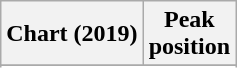<table class="wikitable plainrowheaders sortable" style="text-align:center;">
<tr>
<th scope="col">Chart (2019)</th>
<th scope="col">Peak<br>position</th>
</tr>
<tr>
</tr>
<tr>
</tr>
<tr>
</tr>
</table>
